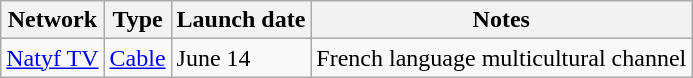<table class="wikitable">
<tr>
<th>Network</th>
<th>Type</th>
<th>Launch date</th>
<th>Notes</th>
</tr>
<tr>
<td><a href='#'>Natyf TV</a></td>
<td><a href='#'>Cable</a></td>
<td>June 14</td>
<td>French language multicultural channel</td>
</tr>
</table>
